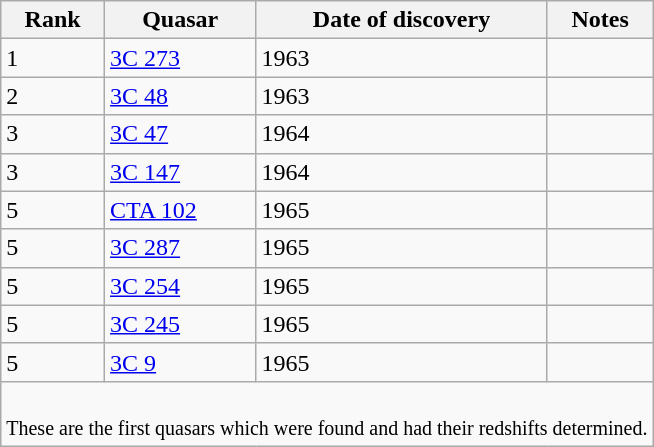<table class="wikitable" border="1">
<tr>
<th>Rank</th>
<th>Quasar</th>
<th>Date of discovery</th>
<th>Notes</th>
</tr>
<tr>
<td>1</td>
<td><a href='#'>3C 273</a></td>
<td>1963</td>
<td></td>
</tr>
<tr>
<td>2</td>
<td><a href='#'>3C 48</a></td>
<td>1963</td>
<td></td>
</tr>
<tr>
<td>3</td>
<td><a href='#'>3C 47</a></td>
<td>1964</td>
<td></td>
</tr>
<tr>
<td>3</td>
<td><a href='#'>3C 147</a></td>
<td>1964</td>
<td></td>
</tr>
<tr>
<td>5</td>
<td><a href='#'>CTA 102</a></td>
<td>1965</td>
<td></td>
</tr>
<tr>
<td>5</td>
<td><a href='#'>3C 287</a></td>
<td>1965</td>
<td></td>
</tr>
<tr>
<td>5</td>
<td><a href='#'>3C 254</a></td>
<td>1965</td>
<td></td>
</tr>
<tr>
<td>5</td>
<td><a href='#'>3C 245</a></td>
<td>1965</td>
<td></td>
</tr>
<tr>
<td>5</td>
<td><a href='#'>3C 9</a></td>
<td>1965</td>
<td></td>
</tr>
<tr>
<td colspan=4><br><small> 
These are the first quasars which were found and had their redshifts determined. 
</small></td>
</tr>
</table>
